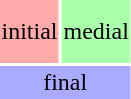<table>
<tr align=center>
<td style="width:30px; background:#faa; height:40px;">initial</td>
<td style="background:#afa; width:30px;">medial</td>
</tr>
<tr align=center>
<td style="background:#aaf; height:20px;" colspan="2">final</td>
</tr>
</table>
